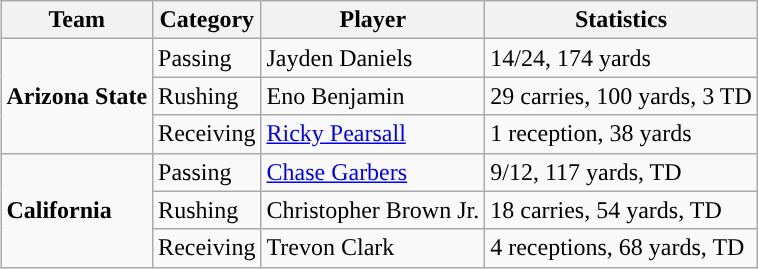<table class="wikitable" style="float: right;">
<tr>
<th>Team</th>
<th>Category</th>
<th>Player</th>
<th>Statistics</th>
</tr>
<tr>
<td rowspan=3><strong>Arizona State</strong></td>
<td>Passing</td>
<td>Jayden Daniels</td>
<td>14/24, 174 yards</td>
</tr>
<tr>
<td>Rushing</td>
<td>Eno Benjamin</td>
<td>29 carries, 100 yards, 3 TD</td>
</tr>
<tr>
<td>Receiving</td>
<td><a href='#'>Ricky Pearsall</a></td>
<td>1 reception, 38 yards</td>
</tr>
<tr>
<td rowspan=3><strong>California</strong></td>
<td>Passing</td>
<td><a href='#'>Chase Garbers</a></td>
<td>9/12, 117 yards, TD</td>
</tr>
<tr>
<td>Rushing</td>
<td>Christopher Brown Jr.</td>
<td>18 carries, 54 yards, TD</td>
</tr>
<tr>
<td>Receiving</td>
<td>Trevon Clark</td>
<td>4 receptions, 68 yards, TD</td>
</tr>
</table>
